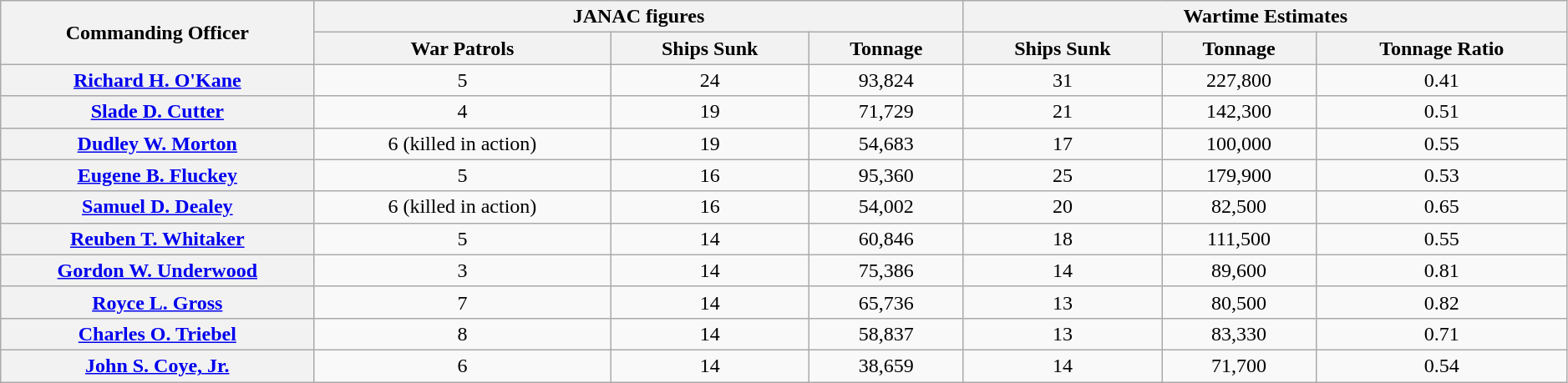<table class="wikitable" style="text-align:center" width=99%>
<tr>
<th rowspan="2" width="20%">Commanding Officer</th>
<th colspan="3" align="center">JANAC figures</th>
<th colspan="3" align="center">Wartime Estimates</th>
</tr>
<tr>
<th align="center">War Patrols</th>
<th align="center">Ships Sunk</th>
<th align="center">Tonnage</th>
<th align="center">Ships Sunk</th>
<th align="center">Tonnage</th>
<th align="center">Tonnage Ratio</th>
</tr>
<tr>
<th><a href='#'>Richard H. O'Kane</a></th>
<td>5</td>
<td>24</td>
<td>93,824</td>
<td>31</td>
<td>227,800</td>
<td>0.41</td>
</tr>
<tr>
<th><a href='#'>Slade D. Cutter</a></th>
<td>4</td>
<td>19</td>
<td>71,729</td>
<td>21</td>
<td>142,300</td>
<td>0.51</td>
</tr>
<tr>
<th><a href='#'>Dudley W. Morton</a></th>
<td>6 (killed in action)</td>
<td>19</td>
<td>54,683</td>
<td>17</td>
<td>100,000</td>
<td>0.55</td>
</tr>
<tr>
<th><a href='#'>Eugene B. Fluckey</a></th>
<td>5</td>
<td>16</td>
<td>95,360</td>
<td>25</td>
<td>179,900</td>
<td>0.53</td>
</tr>
<tr>
<th><a href='#'>Samuel D. Dealey</a></th>
<td>6 (killed in action)</td>
<td>16</td>
<td>54,002</td>
<td>20</td>
<td>82,500</td>
<td>0.65</td>
</tr>
<tr>
<th><a href='#'>Reuben T. Whitaker</a></th>
<td>5</td>
<td>14</td>
<td>60,846</td>
<td>18</td>
<td>111,500</td>
<td>0.55</td>
</tr>
<tr>
<th><a href='#'>Gordon W. Underwood</a></th>
<td>3</td>
<td>14</td>
<td>75,386</td>
<td>14</td>
<td>89,600</td>
<td>0.81</td>
</tr>
<tr>
<th><a href='#'>Royce L. Gross</a></th>
<td>7</td>
<td>14</td>
<td>65,736</td>
<td>13</td>
<td>80,500</td>
<td>0.82</td>
</tr>
<tr>
<th><a href='#'>Charles O. Triebel</a></th>
<td>8</td>
<td>14</td>
<td>58,837</td>
<td>13</td>
<td>83,330</td>
<td>0.71</td>
</tr>
<tr>
<th><a href='#'>John S. Coye, Jr.</a></th>
<td>6</td>
<td>14</td>
<td>38,659</td>
<td>14</td>
<td>71,700</td>
<td>0.54</td>
</tr>
</table>
